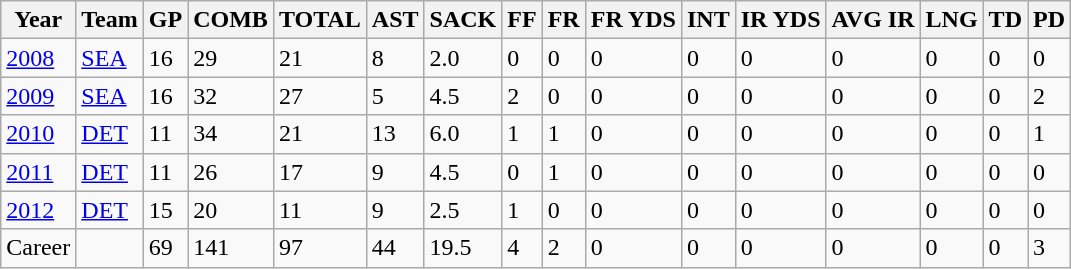<table class="wikitable">
<tr>
<th>Year</th>
<th>Team</th>
<th>GP</th>
<th>COMB</th>
<th>TOTAL</th>
<th>AST</th>
<th>SACK</th>
<th>FF</th>
<th>FR</th>
<th>FR YDS</th>
<th>INT</th>
<th>IR YDS</th>
<th>AVG IR</th>
<th>LNG</th>
<th>TD</th>
<th>PD</th>
</tr>
<tr>
<td><a href='#'>2008</a></td>
<td><a href='#'>SEA</a></td>
<td>16</td>
<td>29</td>
<td>21</td>
<td>8</td>
<td>2.0</td>
<td>0</td>
<td>0</td>
<td>0</td>
<td>0</td>
<td>0</td>
<td>0</td>
<td>0</td>
<td>0</td>
<td>0</td>
</tr>
<tr>
<td><a href='#'>2009</a></td>
<td><a href='#'>SEA</a></td>
<td>16</td>
<td>32</td>
<td>27</td>
<td>5</td>
<td>4.5</td>
<td>2</td>
<td>0</td>
<td>0</td>
<td>0</td>
<td>0</td>
<td>0</td>
<td>0</td>
<td>0</td>
<td>2</td>
</tr>
<tr>
<td><a href='#'>2010</a></td>
<td><a href='#'>DET</a></td>
<td>11</td>
<td>34</td>
<td>21</td>
<td>13</td>
<td>6.0</td>
<td>1</td>
<td>1</td>
<td>0</td>
<td>0</td>
<td>0</td>
<td>0</td>
<td>0</td>
<td>0</td>
<td>1</td>
</tr>
<tr>
<td><a href='#'>2011</a></td>
<td><a href='#'>DET</a></td>
<td>11</td>
<td>26</td>
<td>17</td>
<td>9</td>
<td>4.5</td>
<td>0</td>
<td>1</td>
<td>0</td>
<td>0</td>
<td>0</td>
<td>0</td>
<td>0</td>
<td>0</td>
<td>0</td>
</tr>
<tr>
<td><a href='#'>2012</a></td>
<td><a href='#'>DET</a></td>
<td>15</td>
<td>20</td>
<td>11</td>
<td>9</td>
<td>2.5</td>
<td>1</td>
<td>0</td>
<td>0</td>
<td>0</td>
<td>0</td>
<td>0</td>
<td>0</td>
<td>0</td>
<td>0</td>
</tr>
<tr>
<td>Career</td>
<td></td>
<td>69</td>
<td>141</td>
<td>97</td>
<td>44</td>
<td>19.5</td>
<td>4</td>
<td>2</td>
<td>0</td>
<td>0</td>
<td>0</td>
<td>0</td>
<td>0</td>
<td>0</td>
<td>3</td>
</tr>
</table>
